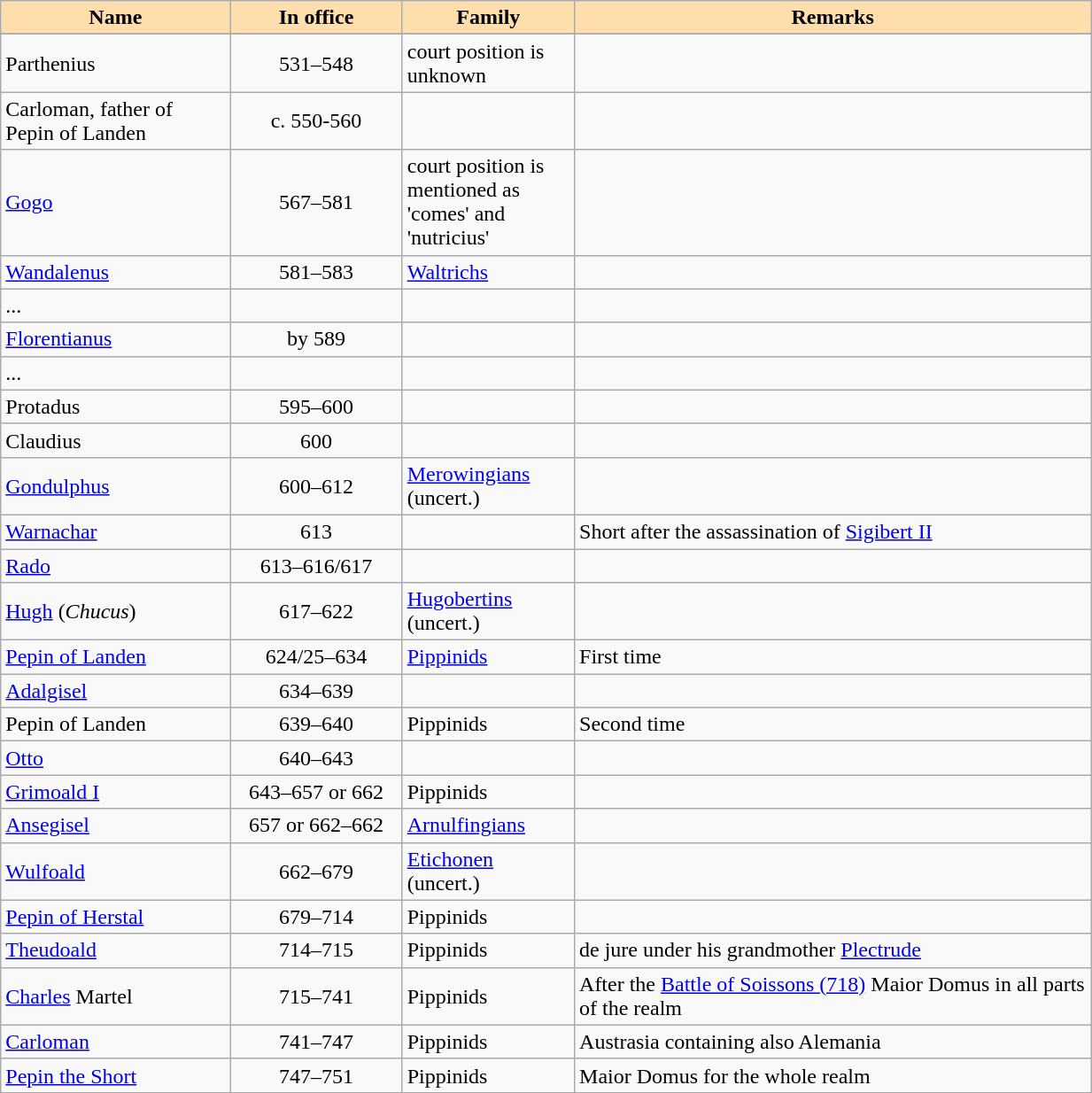<table class="wikitable" style="width:65%;">
<tr style="background:#F9F9F9;">
<th style="background:#FFDEAD; width:20%;">Name</th>
<th style="background:#FFDEAD; width:15%;">In office</th>
<th style="background:#FFDEAD; width:15%;">Family</th>
<th style="background:#FFDEAD; width:45%;">Remarks</th>
</tr>
<tr>
</tr>
<tr>
<td>Parthenius</td>
<td align="center">531–548</td>
<td>court position is unknown</td>
<td></td>
</tr>
<tr>
<td>Carloman, father of Pepin of Landen</td>
<td align="center">c. 550-560</td>
<td></td>
<td></td>
</tr>
<tr>
<td><a href='#'>Gogo</a></td>
<td align="center">567–581</td>
<td>court position is mentioned as 'comes' and 'nutricius'</td>
<td></td>
</tr>
<tr>
<td><a href='#'>Wandalenus</a></td>
<td align="center">581–583</td>
<td><a href='#'>Waltrichs</a></td>
<td></td>
</tr>
<tr>
<td>...</td>
<td align="center"></td>
<td></td>
<td></td>
</tr>
<tr>
<td><a href='#'>Florentianus</a></td>
<td align="center">by 589</td>
<td></td>
<td></td>
</tr>
<tr>
<td>...</td>
<td align="center"></td>
<td></td>
<td></td>
</tr>
<tr>
<td>Protadus</td>
<td align="center">595–600</td>
<td></td>
<td></td>
</tr>
<tr>
<td>Claudius</td>
<td align="center">600</td>
<td></td>
<td></td>
</tr>
<tr>
<td><a href='#'>Gondulphus</a></td>
<td align="center">600–612</td>
<td><a href='#'>Merowingians</a> (uncert.)</td>
<td></td>
</tr>
<tr>
<td><a href='#'>Warnachar</a></td>
<td align="center">613</td>
<td></td>
<td>Short after the assassination of <a href='#'>Sigibert II</a></td>
</tr>
<tr>
<td><a href='#'>Rado</a></td>
<td align="center">613–616/617</td>
<td></td>
<td></td>
</tr>
<tr>
<td><a href='#'>Hugh</a> (<em>Chucus</em>)</td>
<td align="center">617–622</td>
<td><a href='#'>Hugobertins</a> (uncert.)</td>
<td></td>
</tr>
<tr>
<td><a href='#'>Pepin of Landen</a></td>
<td align="center">624/25–634</td>
<td><a href='#'>Pippinids</a></td>
<td>First time</td>
</tr>
<tr>
<td><a href='#'>Adalgisel</a></td>
<td align="center">634–639</td>
<td></td>
<td></td>
</tr>
<tr>
<td>Pepin of Landen</td>
<td align="center">639–640</td>
<td>Pippinids</td>
<td>Second time</td>
</tr>
<tr>
<td><a href='#'>Otto</a></td>
<td align="center">640–643</td>
<td></td>
<td></td>
</tr>
<tr>
<td><a href='#'>Grimoald I</a></td>
<td align="center">643–657 or 662</td>
<td>Pippinids</td>
<td></td>
</tr>
<tr>
<td><a href='#'>Ansegisel</a></td>
<td align="center">657 or 662–662</td>
<td><a href='#'>Arnulfingians</a></td>
<td></td>
</tr>
<tr>
<td><a href='#'>Wulfoald</a></td>
<td align="center">662–679</td>
<td><a href='#'>Etichonen</a> (uncert.)</td>
<td></td>
</tr>
<tr>
<td><a href='#'>Pepin of Herstal</a></td>
<td align="center">679–714</td>
<td>Pippinids</td>
<td></td>
</tr>
<tr>
<td><a href='#'>Theudoald</a></td>
<td align="center">714–715</td>
<td>Pippinids</td>
<td>de jure under his grandmother <a href='#'>Plectrude</a></td>
</tr>
<tr>
<td><a href='#'>Charles</a> Martel</td>
<td align="center">715–741</td>
<td>Pippinids</td>
<td>After the <a href='#'>Battle of Soissons (718)</a> Maior Domus in all parts of the realm</td>
</tr>
<tr>
<td><a href='#'>Carloman</a></td>
<td align="center">741–747</td>
<td>Pippinids</td>
<td>Austrasia containing also Alemania</td>
</tr>
<tr>
<td><a href='#'>Pepin the Short</a></td>
<td align="center">747–751</td>
<td>Pippinids</td>
<td>Maior Domus for the whole realm</td>
</tr>
<tr>
</tr>
</table>
